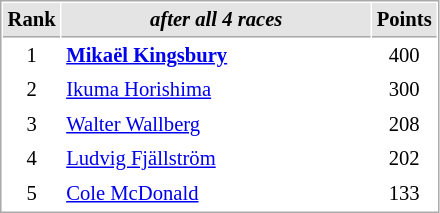<table cellspacing="1" cellpadding="3" style="border:1px solid #aaa; font-size:86%;">
<tr style="background:#e4e4e4;">
<th style="border-bottom:1px solid #aaa; width:10px;">Rank</th>
<th style="border-bottom:1px solid #aaa; width:200px;"><em>after all 4 races</em></th>
<th style="border-bottom:1px solid #aaa; width:20px;">Points</th>
</tr>
<tr>
<td align=center>1</td>
<td><strong> <a href='#'>Mikaël Kingsbury</a></strong></td>
<td align=center>400</td>
</tr>
<tr>
<td align=center>2</td>
<td> <a href='#'>Ikuma Horishima</a></td>
<td align=center>300</td>
</tr>
<tr>
<td align=center>3</td>
<td> <a href='#'>Walter Wallberg</a></td>
<td align=center>208</td>
</tr>
<tr>
<td align=center>4</td>
<td> <a href='#'>Ludvig Fjällström</a></td>
<td align=center>202</td>
</tr>
<tr>
<td align=center>5</td>
<td> <a href='#'>Cole McDonald</a></td>
<td align=center>133</td>
</tr>
</table>
